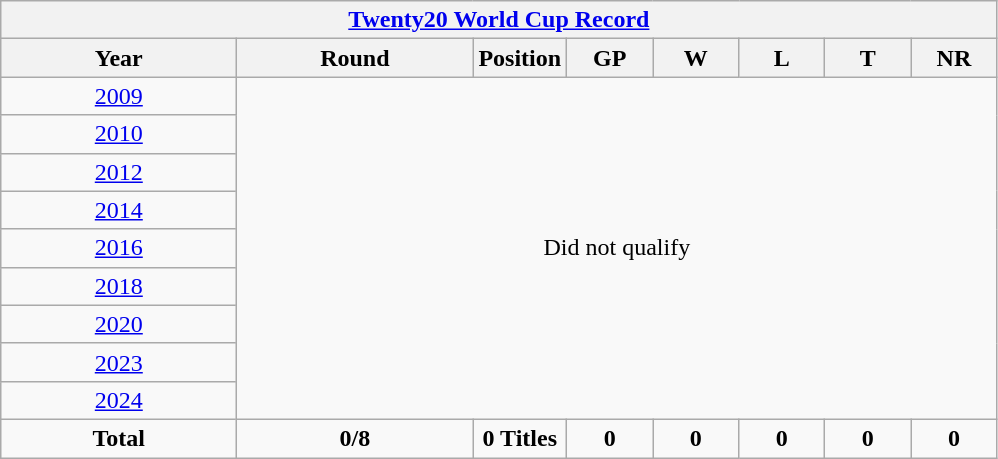<table class="wikitable" style="text-align: center; width=900px;">
<tr>
<th colspan="8"><a href='#'>Twenty20 World Cup Record</a></th>
</tr>
<tr>
<th width=150>Year</th>
<th width=150>Round</th>
<th width=50>Position</th>
<th width=50>GP</th>
<th width=50>W</th>
<th width=50>L</th>
<th width=50>T</th>
<th width=50>NR</th>
</tr>
<tr>
<td> <a href='#'>2009</a></td>
<td colspan=7  rowspan=9>Did not qualify</td>
</tr>
<tr>
<td> <a href='#'>2010</a></td>
</tr>
<tr>
<td> <a href='#'>2012</a></td>
</tr>
<tr>
<td> <a href='#'>2014</a></td>
</tr>
<tr>
<td> <a href='#'>2016</a></td>
</tr>
<tr>
<td> <a href='#'>2018</a></td>
</tr>
<tr>
<td> <a href='#'>2020</a></td>
</tr>
<tr>
<td> <a href='#'>2023</a></td>
</tr>
<tr>
<td> <a href='#'>2024</a></td>
</tr>
<tr>
<td><strong>Total</strong></td>
<td><strong>0/8</strong></td>
<td><strong>0 Titles</strong></td>
<td><strong>0</strong></td>
<td><strong>0</strong></td>
<td><strong>0</strong></td>
<td><strong>0</strong></td>
<td><strong>0</strong></td>
</tr>
</table>
